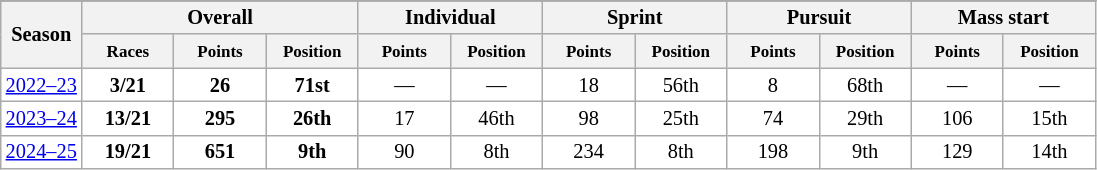<table class="wikitable" style="font-size:85%; text-align:center; border:grey solid 1px; border-collapse:collapse; background:#ffffff;">
<tr class="hintergrundfarbe5">
</tr>
<tr style="background:#efefef;">
<th colspan="1" rowspan="2" color:white; width:115px;">Season</th>
<th colspan="3" color:white; width:115px;">Overall</th>
<th colspan="2" color:white; width:115px;">Individual</th>
<th colspan="2" color:white; width:115px;">Sprint</th>
<th colspan="2" color:white; width:115px;">Pursuit</th>
<th colspan="2" color:white; width:115px;">Mass start</th>
</tr>
<tr>
<th style="width:55px;"><small>Races</small></th>
<th style="width:55px;"><small>Points</small></th>
<th style="width:55px;"><small>Position</small></th>
<th style="width:55px;"><small>Points</small></th>
<th style="width:55px;"><small>Position</small></th>
<th style="width:55px;"><small>Points</small></th>
<th style="width:55px;"><small>Position</small></th>
<th style="width:55px;"><small>Points</small></th>
<th style="width:55px;"><small>Position</small></th>
<th style="width:55px;"><small>Points</small></th>
<th style="width:55px;"><small>Position</small></th>
</tr>
<tr>
<td><a href='#'>2022–23</a></td>
<td><strong>3/21</strong></td>
<td><strong>26</strong></td>
<td><strong>71st</strong></td>
<td>—</td>
<td>—</td>
<td>18</td>
<td>56th</td>
<td>8</td>
<td>68th</td>
<td>—</td>
<td>—</td>
</tr>
<tr>
<td><a href='#'>2023–24</a></td>
<td><strong>13/21</strong></td>
<td><strong>295</strong></td>
<td><strong>26th</strong></td>
<td>17</td>
<td>46th</td>
<td>98</td>
<td>25th</td>
<td>74</td>
<td>29th</td>
<td>106</td>
<td>15th</td>
</tr>
<tr>
<td><a href='#'>2024–25</a></td>
<td><strong>19/21</strong></td>
<td><strong>651</strong></td>
<td><strong>9th</strong></td>
<td>90</td>
<td>8th</td>
<td>234</td>
<td>8th</td>
<td>198</td>
<td>9th</td>
<td>129</td>
<td>14th</td>
</tr>
</table>
